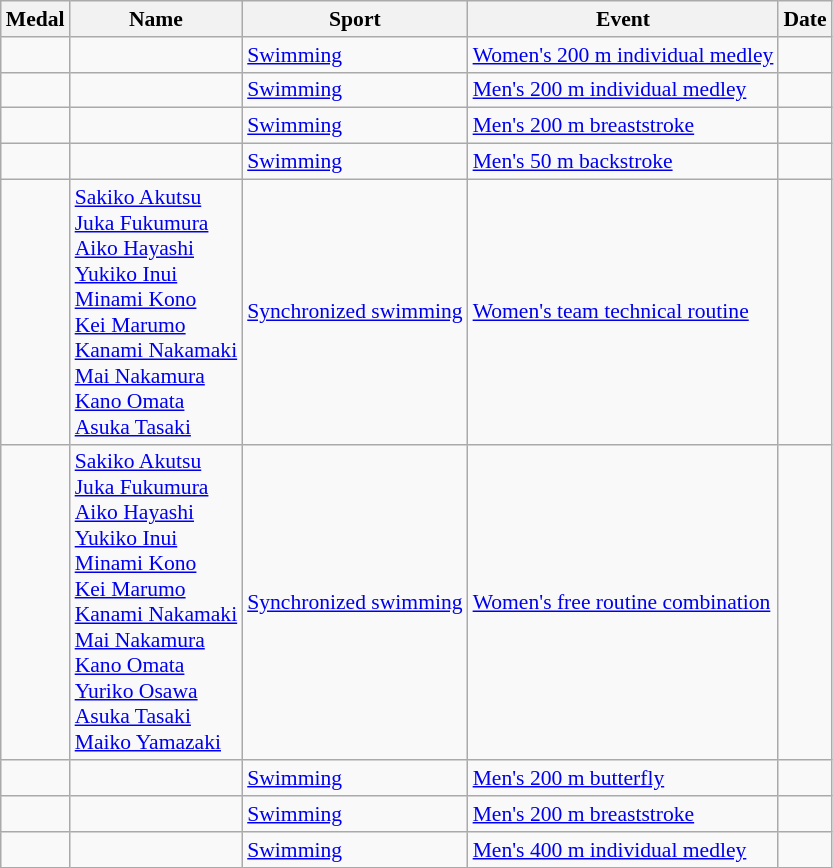<table class="wikitable sortable" style="font-size:90%">
<tr>
<th>Medal</th>
<th>Name</th>
<th>Sport</th>
<th>Event</th>
<th>Date</th>
</tr>
<tr>
<td></td>
<td></td>
<td><a href='#'>Swimming</a></td>
<td><a href='#'>Women's 200 m individual medley</a></td>
<td></td>
</tr>
<tr>
<td></td>
<td></td>
<td><a href='#'>Swimming</a></td>
<td><a href='#'>Men's 200 m individual medley</a></td>
<td></td>
</tr>
<tr>
<td></td>
<td></td>
<td><a href='#'>Swimming</a></td>
<td><a href='#'>Men's 200 m breaststroke</a></td>
<td></td>
</tr>
<tr>
<td></td>
<td></td>
<td><a href='#'>Swimming</a></td>
<td><a href='#'>Men's 50 m backstroke</a></td>
<td></td>
</tr>
<tr>
<td></td>
<td><a href='#'>Sakiko Akutsu</a><br><a href='#'>Juka Fukumura</a><br><a href='#'>Aiko Hayashi</a><br><a href='#'>Yukiko Inui</a><br><a href='#'>Minami Kono</a><br><a href='#'>Kei Marumo</a><br><a href='#'>Kanami Nakamaki</a><br><a href='#'>Mai Nakamura</a><br><a href='#'>Kano Omata</a><br><a href='#'>Asuka Tasaki</a></td>
<td><a href='#'>Synchronized swimming</a></td>
<td><a href='#'>Women's team technical routine</a></td>
<td></td>
</tr>
<tr>
<td></td>
<td><a href='#'>Sakiko Akutsu</a><br><a href='#'>Juka Fukumura</a><br><a href='#'>Aiko Hayashi</a><br><a href='#'>Yukiko Inui</a><br><a href='#'>Minami Kono</a><br><a href='#'>Kei Marumo</a><br><a href='#'>Kanami Nakamaki</a><br><a href='#'>Mai Nakamura</a><br><a href='#'>Kano Omata</a><br><a href='#'>Yuriko Osawa</a><br><a href='#'>Asuka Tasaki</a><br><a href='#'>Maiko Yamazaki</a></td>
<td><a href='#'>Synchronized swimming</a></td>
<td><a href='#'>Women's free routine combination</a></td>
<td></td>
</tr>
<tr>
<td></td>
<td></td>
<td><a href='#'>Swimming</a></td>
<td><a href='#'>Men's 200 m butterfly</a></td>
<td></td>
</tr>
<tr>
<td></td>
<td></td>
<td><a href='#'>Swimming</a></td>
<td><a href='#'>Men's 200 m breaststroke</a></td>
<td></td>
</tr>
<tr>
<td></td>
<td></td>
<td><a href='#'>Swimming</a></td>
<td><a href='#'>Men's 400 m individual medley</a></td>
<td></td>
</tr>
</table>
